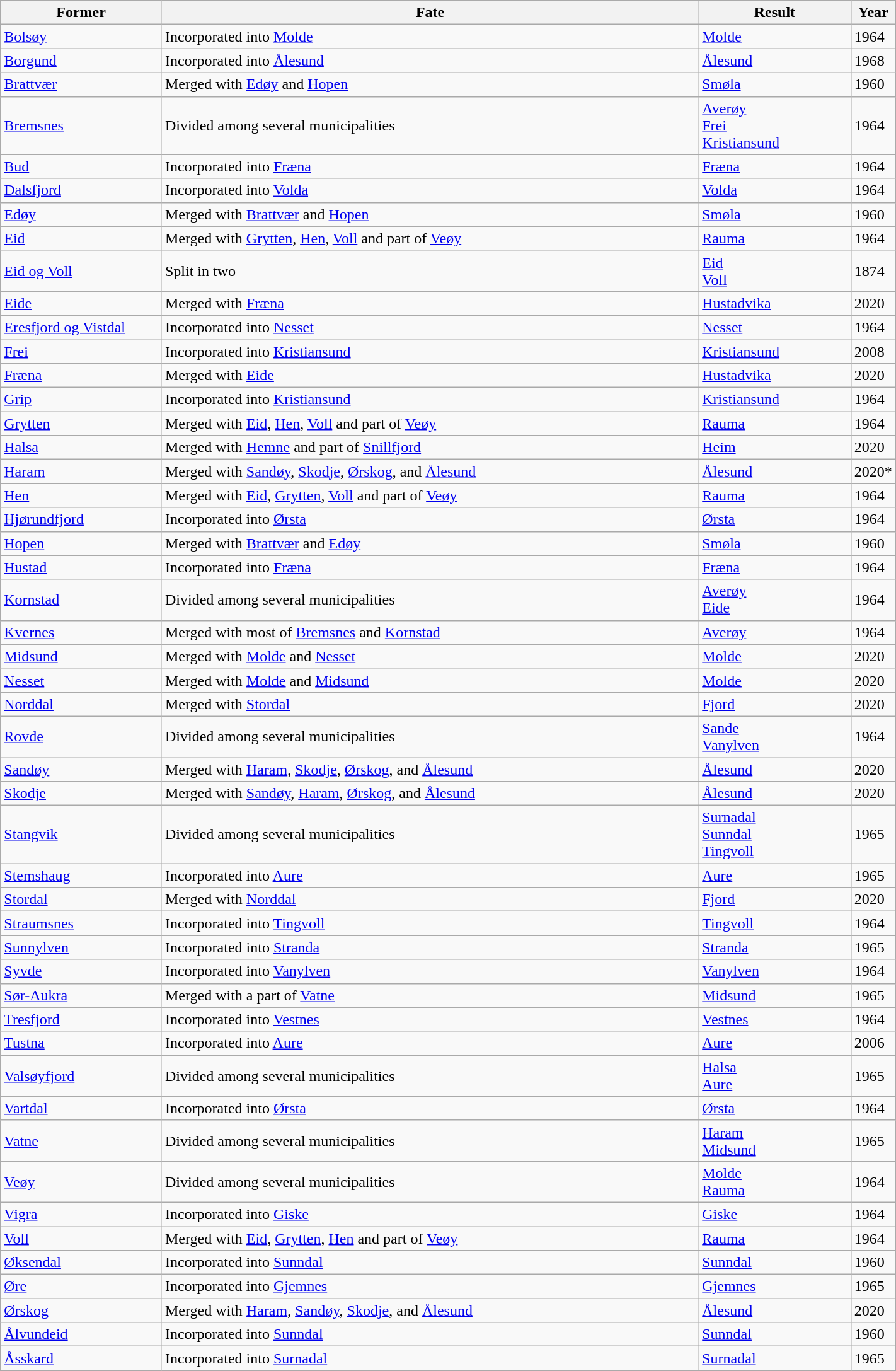<table class="wikitable sortable" width="75%">
<tr>
<th width="18%">Former</th>
<th width="60%" class="unsortable">Fate</th>
<th width="17%">Result</th>
<th width="5%">Year</th>
</tr>
<tr>
<td><a href='#'>Bolsøy</a></td>
<td>Incorporated into <a href='#'>Molde</a></td>
<td><a href='#'>Molde</a></td>
<td>1964</td>
</tr>
<tr>
<td><a href='#'>Borgund</a></td>
<td>Incorporated into <a href='#'>Ålesund</a></td>
<td><a href='#'>Ålesund</a></td>
<td>1968</td>
</tr>
<tr>
<td><a href='#'>Brattvær</a></td>
<td>Merged with <a href='#'>Edøy</a> and <a href='#'>Hopen</a></td>
<td><a href='#'>Smøla</a></td>
<td>1960</td>
</tr>
<tr>
<td><a href='#'>Bremsnes</a></td>
<td>Divided among several municipalities</td>
<td><a href='#'>Averøy</a><br><a href='#'>Frei</a><br><a href='#'>Kristiansund</a></td>
<td>1964</td>
</tr>
<tr>
<td><a href='#'>Bud</a></td>
<td>Incorporated into <a href='#'>Fræna</a></td>
<td><a href='#'>Fræna</a></td>
<td>1964</td>
</tr>
<tr>
<td><a href='#'>Dalsfjord</a></td>
<td>Incorporated into <a href='#'>Volda</a></td>
<td><a href='#'>Volda</a></td>
<td>1964</td>
</tr>
<tr>
<td><a href='#'>Edøy</a></td>
<td>Merged with <a href='#'>Brattvær</a> and <a href='#'>Hopen</a></td>
<td><a href='#'>Smøla</a></td>
<td>1960</td>
</tr>
<tr>
<td><a href='#'>Eid</a></td>
<td>Merged with <a href='#'>Grytten</a>, <a href='#'>Hen</a>, <a href='#'>Voll</a> and part of <a href='#'>Veøy</a></td>
<td><a href='#'>Rauma</a></td>
<td>1964</td>
</tr>
<tr>
<td><a href='#'>Eid og Voll</a></td>
<td>Split in two</td>
<td><a href='#'>Eid</a><br><a href='#'>Voll</a></td>
<td>1874</td>
</tr>
<tr>
<td><a href='#'>Eide</a></td>
<td>Merged with <a href='#'>Fræna</a></td>
<td><a href='#'>Hustadvika</a></td>
<td>2020</td>
</tr>
<tr>
<td><a href='#'>Eresfjord og Vistdal</a></td>
<td>Incorporated into <a href='#'>Nesset</a></td>
<td><a href='#'>Nesset</a></td>
<td>1964</td>
</tr>
<tr>
<td><a href='#'>Frei</a></td>
<td>Incorporated into <a href='#'>Kristiansund</a></td>
<td><a href='#'>Kristiansund</a></td>
<td>2008</td>
</tr>
<tr>
<td><a href='#'>Fræna</a></td>
<td>Merged with <a href='#'>Eide</a></td>
<td><a href='#'>Hustadvika</a></td>
<td>2020</td>
</tr>
<tr>
<td><a href='#'>Grip</a></td>
<td>Incorporated into <a href='#'>Kristiansund</a></td>
<td><a href='#'>Kristiansund</a></td>
<td>1964</td>
</tr>
<tr>
<td><a href='#'>Grytten</a></td>
<td>Merged with <a href='#'>Eid</a>, <a href='#'>Hen</a>, <a href='#'>Voll</a> and part of <a href='#'>Veøy</a></td>
<td><a href='#'>Rauma</a></td>
<td>1964</td>
</tr>
<tr>
<td><a href='#'>Halsa</a></td>
<td>Merged with <a href='#'>Hemne</a> and part of <a href='#'>Snillfjord</a></td>
<td><a href='#'>Heim</a></td>
<td>2020</td>
</tr>
<tr>
<td><a href='#'>Haram</a></td>
<td>Merged with <a href='#'>Sandøy</a>, <a href='#'>Skodje</a>, <a href='#'>Ørskog</a>, and <a href='#'>Ålesund</a></td>
<td><a href='#'>Ålesund</a></td>
<td>2020*</td>
</tr>
<tr>
<td><a href='#'>Hen</a></td>
<td>Merged with <a href='#'>Eid</a>, <a href='#'>Grytten</a>, <a href='#'>Voll</a> and part of <a href='#'>Veøy</a></td>
<td><a href='#'>Rauma</a></td>
<td>1964</td>
</tr>
<tr>
<td><a href='#'>Hjørundfjord</a></td>
<td>Incorporated into <a href='#'>Ørsta</a></td>
<td><a href='#'>Ørsta</a></td>
<td>1964</td>
</tr>
<tr>
<td><a href='#'>Hopen</a></td>
<td>Merged with <a href='#'>Brattvær</a> and <a href='#'>Edøy</a></td>
<td><a href='#'>Smøla</a></td>
<td>1960</td>
</tr>
<tr>
<td><a href='#'>Hustad</a></td>
<td>Incorporated into <a href='#'>Fræna</a></td>
<td><a href='#'>Fræna</a></td>
<td>1964</td>
</tr>
<tr>
<td><a href='#'>Kornstad</a></td>
<td>Divided among several municipalities</td>
<td><a href='#'>Averøy</a><br><a href='#'>Eide</a></td>
<td>1964</td>
</tr>
<tr>
<td><a href='#'>Kvernes</a></td>
<td>Merged with most of <a href='#'>Bremsnes</a> and <a href='#'>Kornstad</a></td>
<td><a href='#'>Averøy</a></td>
<td>1964</td>
</tr>
<tr>
<td><a href='#'>Midsund</a></td>
<td>Merged with <a href='#'>Molde</a> and <a href='#'>Nesset</a></td>
<td><a href='#'>Molde</a></td>
<td>2020</td>
</tr>
<tr>
<td><a href='#'>Nesset</a></td>
<td>Merged with <a href='#'>Molde</a> and <a href='#'>Midsund</a></td>
<td><a href='#'>Molde</a></td>
<td>2020</td>
</tr>
<tr>
<td><a href='#'>Norddal</a></td>
<td>Merged with <a href='#'>Stordal</a></td>
<td><a href='#'>Fjord</a></td>
<td>2020</td>
</tr>
<tr>
<td><a href='#'>Rovde</a></td>
<td>Divided among several municipalities</td>
<td><a href='#'>Sande</a><br><a href='#'>Vanylven</a></td>
<td>1964</td>
</tr>
<tr>
<td><a href='#'>Sandøy</a></td>
<td>Merged with <a href='#'>Haram</a>, <a href='#'>Skodje</a>, <a href='#'>Ørskog</a>, and <a href='#'>Ålesund</a></td>
<td><a href='#'>Ålesund</a></td>
<td>2020</td>
</tr>
<tr>
<td><a href='#'>Skodje</a></td>
<td>Merged with <a href='#'>Sandøy</a>, <a href='#'>Haram</a>, <a href='#'>Ørskog</a>, and <a href='#'>Ålesund</a></td>
<td><a href='#'>Ålesund</a></td>
<td>2020</td>
</tr>
<tr>
<td><a href='#'>Stangvik</a></td>
<td>Divided among several municipalities</td>
<td><a href='#'>Surnadal</a><br><a href='#'>Sunndal</a><br><a href='#'>Tingvoll</a></td>
<td>1965</td>
</tr>
<tr>
<td><a href='#'>Stemshaug</a></td>
<td>Incorporated into <a href='#'>Aure</a></td>
<td><a href='#'>Aure</a></td>
<td>1965</td>
</tr>
<tr>
<td><a href='#'>Stordal</a></td>
<td>Merged with <a href='#'>Norddal</a></td>
<td><a href='#'>Fjord</a></td>
<td>2020</td>
</tr>
<tr>
<td><a href='#'>Straumsnes</a></td>
<td>Incorporated into <a href='#'>Tingvoll</a></td>
<td><a href='#'>Tingvoll</a></td>
<td>1964</td>
</tr>
<tr>
<td><a href='#'>Sunnylven</a></td>
<td>Incorporated into <a href='#'>Stranda</a></td>
<td><a href='#'>Stranda</a></td>
<td>1965</td>
</tr>
<tr>
<td><a href='#'>Syvde</a></td>
<td>Incorporated into <a href='#'>Vanylven</a></td>
<td><a href='#'>Vanylven</a></td>
<td>1964</td>
</tr>
<tr>
<td><a href='#'>Sør-Aukra</a></td>
<td>Merged with a part of <a href='#'>Vatne</a></td>
<td><a href='#'>Midsund</a></td>
<td>1965</td>
</tr>
<tr>
<td><a href='#'>Tresfjord</a></td>
<td>Incorporated into <a href='#'>Vestnes</a></td>
<td><a href='#'>Vestnes</a></td>
<td>1964</td>
</tr>
<tr>
<td><a href='#'>Tustna</a></td>
<td>Incorporated into <a href='#'>Aure</a></td>
<td><a href='#'>Aure</a></td>
<td>2006</td>
</tr>
<tr>
<td><a href='#'>Valsøyfjord</a></td>
<td>Divided among several municipalities</td>
<td><a href='#'>Halsa</a><br><a href='#'>Aure</a></td>
<td>1965</td>
</tr>
<tr>
<td><a href='#'>Vartdal</a></td>
<td>Incorporated into <a href='#'>Ørsta</a></td>
<td><a href='#'>Ørsta</a></td>
<td>1964</td>
</tr>
<tr>
<td><a href='#'>Vatne</a></td>
<td>Divided among several municipalities</td>
<td><a href='#'>Haram</a><br><a href='#'>Midsund</a></td>
<td>1965</td>
</tr>
<tr>
<td><a href='#'>Veøy</a></td>
<td>Divided among several municipalities</td>
<td><a href='#'>Molde</a><br><a href='#'>Rauma</a></td>
<td>1964</td>
</tr>
<tr>
<td><a href='#'>Vigra</a></td>
<td>Incorporated into <a href='#'>Giske</a></td>
<td><a href='#'>Giske</a></td>
<td>1964</td>
</tr>
<tr>
<td><a href='#'>Voll</a></td>
<td>Merged with <a href='#'>Eid</a>, <a href='#'>Grytten</a>, <a href='#'>Hen</a> and part of <a href='#'>Veøy</a></td>
<td><a href='#'>Rauma</a></td>
<td>1964</td>
</tr>
<tr>
<td><a href='#'>Øksendal</a></td>
<td>Incorporated into <a href='#'>Sunndal</a></td>
<td><a href='#'>Sunndal</a></td>
<td>1960</td>
</tr>
<tr>
<td><a href='#'>Øre</a></td>
<td>Incorporated into <a href='#'>Gjemnes</a></td>
<td><a href='#'>Gjemnes</a></td>
<td>1965</td>
</tr>
<tr>
<td><a href='#'>Ørskog</a></td>
<td>Merged with <a href='#'>Haram</a>, <a href='#'>Sandøy</a>, <a href='#'>Skodje</a>, and <a href='#'>Ålesund</a></td>
<td><a href='#'>Ålesund</a></td>
<td>2020</td>
</tr>
<tr>
<td><a href='#'>Ålvundeid</a></td>
<td>Incorporated into <a href='#'>Sunndal</a></td>
<td><a href='#'>Sunndal</a></td>
<td>1960</td>
</tr>
<tr>
<td><a href='#'>Åsskard</a></td>
<td>Incorporated into <a href='#'>Surnadal</a></td>
<td><a href='#'>Surnadal</a></td>
<td>1965</td>
</tr>
</table>
